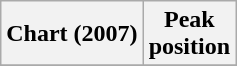<table class="wikitable sortable plainrowheaders">
<tr>
<th scope="col">Chart (2007)</th>
<th scope="col">Peak<br>position</th>
</tr>
<tr>
</tr>
</table>
